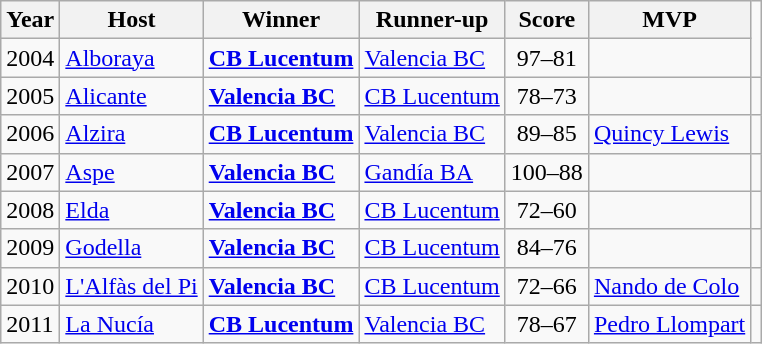<table class="wikitable">
<tr>
<th>Year</th>
<th>Host</th>
<th>Winner</th>
<th>Runner-up</th>
<th>Score</th>
<th>MVP</th>
</tr>
<tr>
<td>2004</td>
<td><a href='#'>Alboraya</a></td>
<td><strong><a href='#'>CB Lucentum</a></strong></td>
<td><a href='#'>Valencia BC</a></td>
<td style="text-align:center;">97–81</td>
<td></td>
</tr>
<tr>
<td>2005</td>
<td><a href='#'>Alicante</a></td>
<td><strong><a href='#'>Valencia BC</a></strong></td>
<td><a href='#'>CB Lucentum</a></td>
<td style="text-align:center;">78–73</td>
<td></td>
<td></td>
</tr>
<tr>
<td>2006</td>
<td><a href='#'>Alzira</a></td>
<td><strong><a href='#'>CB Lucentum</a></strong></td>
<td><a href='#'>Valencia BC</a></td>
<td style="text-align:center;">89–85</td>
<td> <a href='#'>Quincy Lewis</a></td>
<td></td>
</tr>
<tr>
<td>2007</td>
<td><a href='#'>Aspe</a></td>
<td><strong><a href='#'>Valencia BC</a></strong></td>
<td><a href='#'>Gandía BA</a></td>
<td style="text-align:center;">100–88</td>
<td></td>
<td></td>
</tr>
<tr>
<td>2008</td>
<td><a href='#'>Elda</a></td>
<td><strong><a href='#'>Valencia BC</a></strong></td>
<td><a href='#'>CB Lucentum</a></td>
<td style="text-align:center;">72–60</td>
<td></td>
<td></td>
</tr>
<tr>
<td>2009</td>
<td><a href='#'>Godella</a></td>
<td><strong><a href='#'>Valencia BC</a></strong></td>
<td><a href='#'>CB Lucentum</a></td>
<td style="text-align:center;">84–76</td>
<td></td>
<td></td>
</tr>
<tr>
<td>2010</td>
<td><a href='#'>L'Alfàs del Pi</a></td>
<td><strong><a href='#'>Valencia BC</a></strong></td>
<td><a href='#'>CB Lucentum</a></td>
<td style="text-align:center;">72–66</td>
<td> <a href='#'>Nando de Colo</a></td>
<td></td>
</tr>
<tr>
<td>2011</td>
<td><a href='#'>La Nucía</a></td>
<td><strong><a href='#'>CB Lucentum</a></strong></td>
<td><a href='#'>Valencia BC</a></td>
<td style="text-align:center;">78–67</td>
<td> <a href='#'>Pedro Llompart</a></td>
<td></td>
</tr>
</table>
